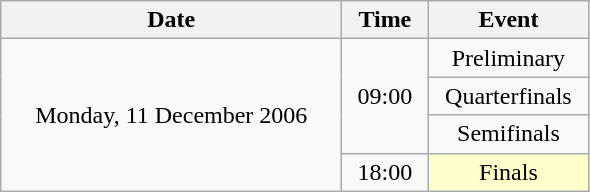<table class = "wikitable" style="text-align:center;">
<tr>
<th width=220>Date</th>
<th width=50>Time</th>
<th width=100>Event</th>
</tr>
<tr>
<td rowspan=4>Monday, 11 December 2006</td>
<td rowspan=3>09:00</td>
<td>Preliminary</td>
</tr>
<tr>
<td>Quarterfinals</td>
</tr>
<tr>
<td>Semifinals</td>
</tr>
<tr>
<td>18:00</td>
<td bgcolor=ffffcc>Finals</td>
</tr>
</table>
